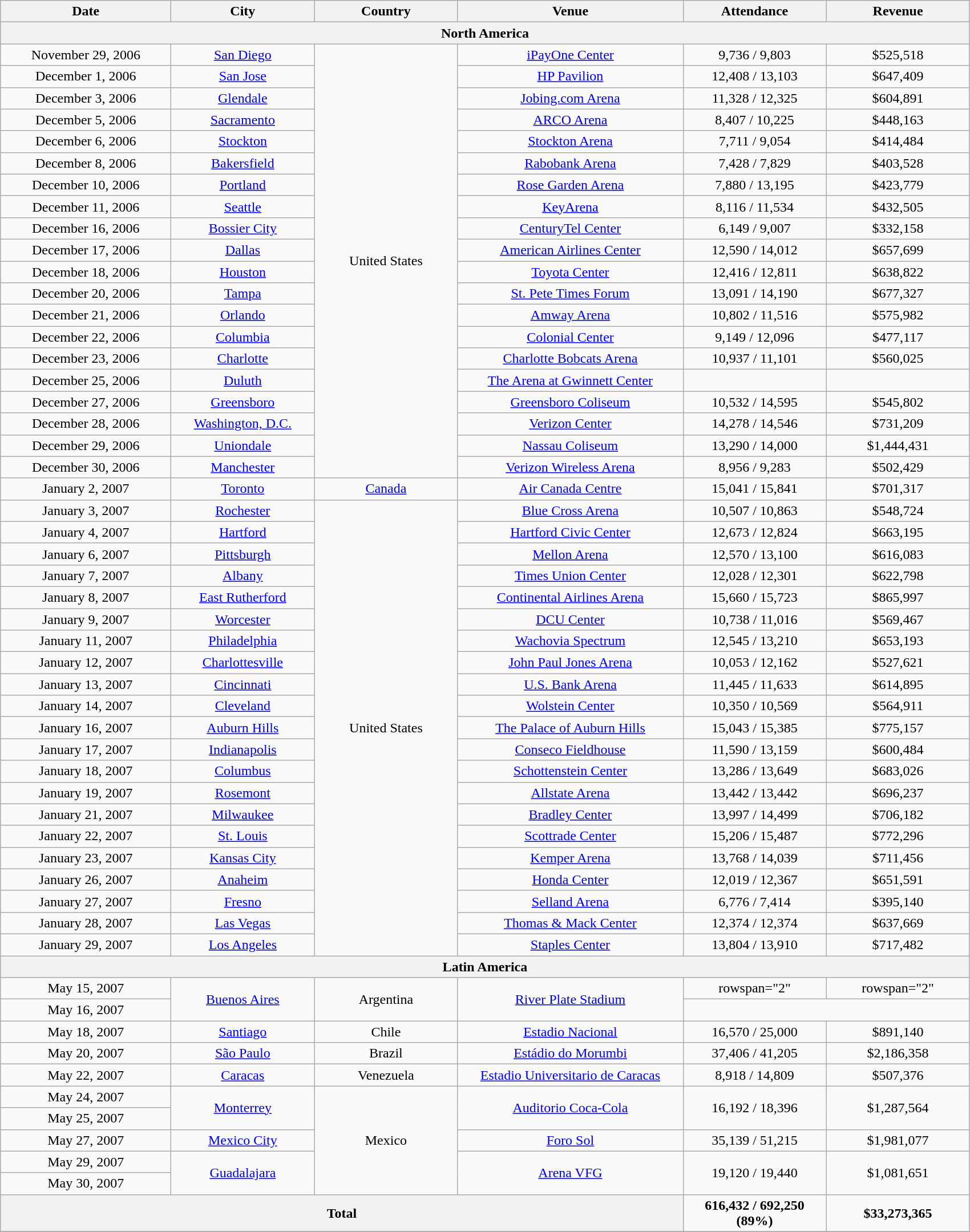<table class="wikitable" style="text-align:center;">
<tr>
<th scope="col" style="width:12em;">Date</th>
<th scope="col" style="width:10em;">City</th>
<th scope="col" style="width:10em;">Country</th>
<th scope="col" style="width:16em;">Venue</th>
<th scope="col" style="width:10em;">Attendance</th>
<th scope="col" style="width:10em;">Revenue</th>
</tr>
<tr>
<th colspan="6">North America</th>
</tr>
<tr>
<td>November 29, 2006</td>
<td><a href='#'>San Diego</a></td>
<td rowspan="20">United States</td>
<td><a href='#'>iPayOne Center</a></td>
<td>9,736 / 9,803</td>
<td>$525,518</td>
</tr>
<tr>
<td>December 1, 2006</td>
<td><a href='#'>San Jose</a></td>
<td><a href='#'>HP Pavilion</a></td>
<td>12,408 / 13,103</td>
<td>$647,409</td>
</tr>
<tr>
<td>December 3, 2006</td>
<td><a href='#'>Glendale</a></td>
<td><a href='#'>Jobing.com Arena</a></td>
<td>11,328 / 12,325</td>
<td>$604,891</td>
</tr>
<tr>
<td>December 5, 2006</td>
<td><a href='#'>Sacramento</a></td>
<td><a href='#'>ARCO Arena</a></td>
<td>8,407 / 10,225</td>
<td>$448,163</td>
</tr>
<tr>
<td>December 6, 2006</td>
<td><a href='#'>Stockton</a></td>
<td><a href='#'>Stockton Arena</a></td>
<td>7,711 / 9,054</td>
<td>$414,484</td>
</tr>
<tr>
<td>December 8, 2006</td>
<td><a href='#'>Bakersfield</a></td>
<td><a href='#'>Rabobank Arena</a></td>
<td>7,428 / 7,829</td>
<td>$403,528</td>
</tr>
<tr>
<td>December 10, 2006</td>
<td><a href='#'>Portland</a></td>
<td><a href='#'>Rose Garden Arena</a></td>
<td>7,880 / 13,195</td>
<td>$423,779</td>
</tr>
<tr>
<td>December 11, 2006</td>
<td><a href='#'>Seattle</a></td>
<td><a href='#'>KeyArena</a></td>
<td>8,116 / 11,534</td>
<td>$432,505</td>
</tr>
<tr>
<td>December 16, 2006</td>
<td><a href='#'>Bossier City</a></td>
<td><a href='#'>CenturyTel Center</a></td>
<td>6,149 / 9,007</td>
<td>$332,158</td>
</tr>
<tr>
<td>December 17, 2006</td>
<td><a href='#'>Dallas</a></td>
<td><a href='#'>American Airlines Center</a></td>
<td>12,590 / 14,012</td>
<td>$657,699</td>
</tr>
<tr>
<td>December 18, 2006</td>
<td><a href='#'>Houston</a></td>
<td><a href='#'>Toyota Center</a></td>
<td>12,416 / 12,811</td>
<td>$638,822</td>
</tr>
<tr>
<td>December 20, 2006</td>
<td><a href='#'>Tampa</a></td>
<td><a href='#'>St. Pete Times Forum</a></td>
<td>13,091 / 14,190</td>
<td>$677,327</td>
</tr>
<tr>
<td>December 21, 2006</td>
<td><a href='#'>Orlando</a></td>
<td><a href='#'>Amway Arena</a></td>
<td>10,802 / 11,516</td>
<td>$575,982</td>
</tr>
<tr>
<td>December 22, 2006</td>
<td><a href='#'>Columbia</a></td>
<td><a href='#'>Colonial Center</a></td>
<td>9,149 / 12,096</td>
<td>$477,117</td>
</tr>
<tr>
<td>December 23, 2006</td>
<td><a href='#'>Charlotte</a></td>
<td><a href='#'>Charlotte Bobcats Arena</a></td>
<td>10,937 / 11,101</td>
<td>$560,025</td>
</tr>
<tr>
<td>December 25, 2006</td>
<td><a href='#'>Duluth</a></td>
<td><a href='#'>The Arena at Gwinnett Center</a></td>
<td></td>
<td></td>
</tr>
<tr>
<td>December 27, 2006</td>
<td><a href='#'>Greensboro</a></td>
<td><a href='#'>Greensboro Coliseum</a></td>
<td>10,532 / 14,595</td>
<td>$545,802</td>
</tr>
<tr>
<td>December 28, 2006</td>
<td><a href='#'>Washington, D.C.</a></td>
<td><a href='#'>Verizon Center</a></td>
<td>14,278 / 14,546</td>
<td>$731,209</td>
</tr>
<tr>
<td>December 29, 2006</td>
<td><a href='#'>Uniondale</a></td>
<td><a href='#'>Nassau Coliseum</a></td>
<td>13,290 / 14,000</td>
<td>$1,444,431</td>
</tr>
<tr>
<td>December 30, 2006</td>
<td><a href='#'>Manchester</a></td>
<td><a href='#'>Verizon Wireless Arena</a></td>
<td>8,956 / 9,283</td>
<td>$502,429</td>
</tr>
<tr>
<td>January 2, 2007</td>
<td><a href='#'>Toronto</a></td>
<td><a href='#'>Canada</a></td>
<td><a href='#'>Air Canada Centre</a></td>
<td>15,041 / 15,841</td>
<td>$701,317</td>
</tr>
<tr>
<td>January 3, 2007</td>
<td><a href='#'>Rochester</a></td>
<td rowspan="21">United States</td>
<td><a href='#'>Blue Cross Arena</a></td>
<td>10,507 / 10,863</td>
<td>$548,724</td>
</tr>
<tr>
<td>January 4, 2007</td>
<td><a href='#'>Hartford</a></td>
<td><a href='#'>Hartford Civic Center</a></td>
<td>12,673 / 12,824</td>
<td>$663,195</td>
</tr>
<tr>
<td>January 6, 2007</td>
<td><a href='#'>Pittsburgh</a></td>
<td><a href='#'>Mellon Arena</a></td>
<td>12,570 / 13,100</td>
<td>$616,083</td>
</tr>
<tr>
<td>January 7, 2007</td>
<td><a href='#'>Albany</a></td>
<td><a href='#'>Times Union Center</a></td>
<td>12,028 / 12,301</td>
<td>$622,798</td>
</tr>
<tr>
<td>January 8, 2007</td>
<td><a href='#'>East Rutherford</a></td>
<td><a href='#'>Continental Airlines Arena</a></td>
<td>15,660 / 15,723</td>
<td>$865,997</td>
</tr>
<tr>
<td>January 9, 2007</td>
<td><a href='#'>Worcester</a></td>
<td><a href='#'>DCU Center</a></td>
<td>10,738 / 11,016</td>
<td>$569,467</td>
</tr>
<tr>
<td>January 11, 2007</td>
<td><a href='#'>Philadelphia</a></td>
<td><a href='#'>Wachovia Spectrum</a></td>
<td>12,545 / 13,210</td>
<td>$653,193</td>
</tr>
<tr>
<td>January 12, 2007</td>
<td><a href='#'>Charlottesville</a></td>
<td><a href='#'>John Paul Jones Arena</a></td>
<td>10,053 / 12,162</td>
<td>$527,621</td>
</tr>
<tr>
<td>January 13, 2007</td>
<td><a href='#'>Cincinnati</a></td>
<td><a href='#'>U.S. Bank Arena</a></td>
<td>11,445 / 11,633</td>
<td>$614,895</td>
</tr>
<tr>
<td>January 14, 2007</td>
<td><a href='#'>Cleveland</a></td>
<td><a href='#'>Wolstein Center</a></td>
<td>10,350 / 10,569</td>
<td>$564,911</td>
</tr>
<tr>
<td>January 16, 2007</td>
<td><a href='#'>Auburn Hills</a></td>
<td><a href='#'>The Palace of Auburn Hills</a></td>
<td>15,043 / 15,385</td>
<td>$775,157</td>
</tr>
<tr>
<td>January 17, 2007</td>
<td><a href='#'>Indianapolis</a></td>
<td><a href='#'>Conseco Fieldhouse</a></td>
<td>11,590 / 13,159</td>
<td>$600,484</td>
</tr>
<tr>
<td>January 18, 2007</td>
<td><a href='#'>Columbus</a></td>
<td><a href='#'>Schottenstein Center</a></td>
<td>13,286 / 13,649</td>
<td>$683,026</td>
</tr>
<tr>
<td>January 19, 2007</td>
<td><a href='#'>Rosemont</a></td>
<td><a href='#'>Allstate Arena</a></td>
<td>13,442 / 13,442</td>
<td>$696,237</td>
</tr>
<tr>
<td>January 21, 2007</td>
<td><a href='#'>Milwaukee</a></td>
<td><a href='#'>Bradley Center</a></td>
<td>13,997 / 14,499</td>
<td>$706,182</td>
</tr>
<tr>
<td>January 22, 2007</td>
<td><a href='#'>St. Louis</a></td>
<td><a href='#'>Scottrade Center</a></td>
<td>15,206 / 15,487</td>
<td>$772,296</td>
</tr>
<tr>
<td>January 23, 2007</td>
<td><a href='#'>Kansas City</a></td>
<td><a href='#'>Kemper Arena</a></td>
<td>13,768 / 14,039</td>
<td>$711,456</td>
</tr>
<tr>
<td>January 26, 2007</td>
<td><a href='#'>Anaheim</a></td>
<td><a href='#'>Honda Center</a></td>
<td>12,019 / 12,367</td>
<td>$651,591</td>
</tr>
<tr>
<td>January 27, 2007</td>
<td><a href='#'>Fresno</a></td>
<td><a href='#'>Selland Arena</a></td>
<td>6,776 / 7,414</td>
<td>$395,140</td>
</tr>
<tr>
<td>January 28, 2007</td>
<td><a href='#'>Las Vegas</a></td>
<td><a href='#'>Thomas & Mack Center</a></td>
<td>12,374 / 12,374</td>
<td>$637,669</td>
</tr>
<tr>
<td>January 29, 2007</td>
<td><a href='#'>Los Angeles</a></td>
<td><a href='#'>Staples Center</a></td>
<td>13,804 / 13,910</td>
<td>$717,482</td>
</tr>
<tr>
<th colspan="6">Latin America</th>
</tr>
<tr>
<td>May 15, 2007</td>
<td rowspan="2"><a href='#'>Buenos Aires</a></td>
<td rowspan="2">Argentina</td>
<td rowspan="2"><a href='#'>River Plate Stadium</a></td>
<td>rowspan="2" </td>
<td>rowspan="2" </td>
</tr>
<tr>
<td>May 16, 2007</td>
</tr>
<tr>
<td>May 18, 2007</td>
<td><a href='#'>Santiago</a></td>
<td>Chile</td>
<td><a href='#'>Estadio Nacional</a></td>
<td>16,570 / 25,000</td>
<td>$891,140</td>
</tr>
<tr>
<td>May 20, 2007</td>
<td><a href='#'>São Paulo</a></td>
<td>Brazil</td>
<td><a href='#'>Estádio do Morumbi</a></td>
<td>37,406 / 41,205</td>
<td>$2,186,358</td>
</tr>
<tr>
<td>May 22, 2007</td>
<td><a href='#'>Caracas</a></td>
<td>Venezuela</td>
<td><a href='#'>Estadio Universitario de Caracas</a></td>
<td>8,918 / 14,809</td>
<td>$507,376</td>
</tr>
<tr>
<td>May 24, 2007</td>
<td rowspan="2"><a href='#'>Monterrey</a></td>
<td rowspan="5">Mexico</td>
<td rowspan="2"><a href='#'>Auditorio Coca-Cola</a></td>
<td rowspan="2">16,192 / 18,396</td>
<td rowspan="2">$1,287,564</td>
</tr>
<tr>
<td>May 25, 2007</td>
</tr>
<tr>
<td>May 27, 2007</td>
<td><a href='#'>Mexico City</a></td>
<td><a href='#'>Foro Sol</a></td>
<td>35,139 / 51,215</td>
<td>$1,981,077</td>
</tr>
<tr>
<td>May 29, 2007</td>
<td rowspan="2"><a href='#'>Guadalajara</a></td>
<td rowspan="2"><a href='#'>Arena VFG</a></td>
<td rowspan="2">19,120 / 19,440</td>
<td rowspan="2">$1,081,651</td>
</tr>
<tr>
<td>May 30, 2007</td>
</tr>
<tr>
<th colspan="4">Total</th>
<td><strong>616,432 / 692,250 (89%)</strong></td>
<td><strong>$33,273,365</strong></td>
</tr>
<tr>
</tr>
</table>
